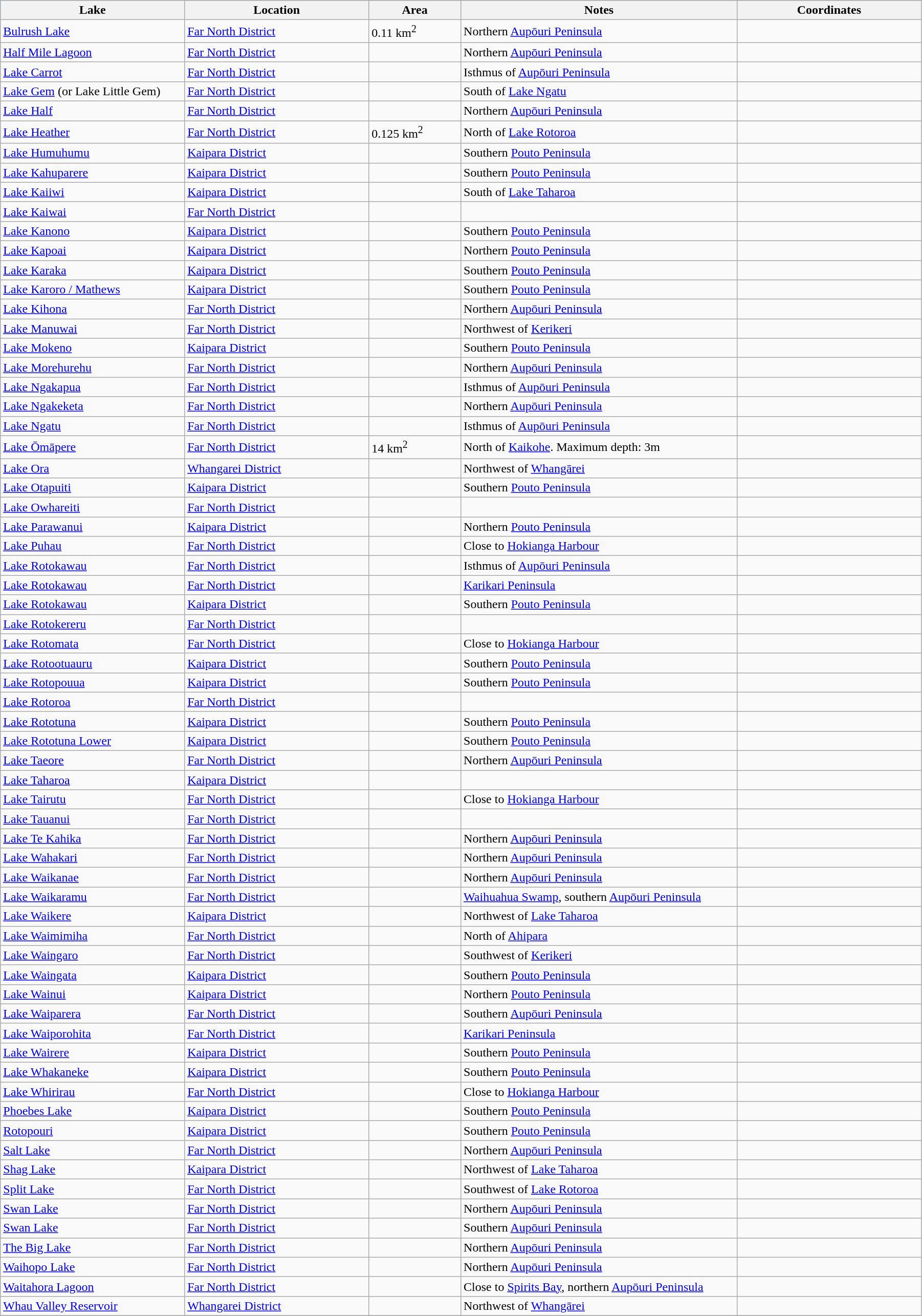<table class="wikitable sortable" width=95%>
<tr bgcolor=#99CCFF>
<th width=20%>Lake</th>
<th width=20%>Location</th>
<th width=10%;data-sort-type="number">Area</th>
<th width=30%>Notes</th>
<th width=20%>Coordinates</th>
</tr>
<tr>
<td><a href='#'>Bulrush Lake</a></td>
<td><a href='#'>Far North District</a></td>
<td>0.11 km<sup>2</sup></td>
<td>Northern <a href='#'>Aupōuri Peninsula</a></td>
<td></td>
</tr>
<tr>
<td><a href='#'>Half Mile Lagoon</a></td>
<td><a href='#'>Far North District</a></td>
<td></td>
<td>Northern <a href='#'>Aupōuri Peninsula</a></td>
<td></td>
</tr>
<tr>
<td><a href='#'>Lake Carrot</a></td>
<td><a href='#'>Far North District</a></td>
<td></td>
<td>Isthmus of <a href='#'>Aupōuri Peninsula</a></td>
<td></td>
</tr>
<tr>
<td><a href='#'>Lake Gem</a> (or Lake Little Gem)</td>
<td><a href='#'>Far North District</a></td>
<td></td>
<td>South of <a href='#'>Lake Ngatu</a></td>
<td></td>
</tr>
<tr>
<td><a href='#'>Lake Half</a></td>
<td><a href='#'>Far North District</a></td>
<td></td>
<td>Northern <a href='#'>Aupōuri Peninsula</a></td>
<td></td>
</tr>
<tr>
<td><a href='#'>Lake Heather</a></td>
<td><a href='#'>Far North District</a></td>
<td>0.125 km<sup>2</sup></td>
<td>North of <a href='#'>Lake Rotoroa</a></td>
<td></td>
</tr>
<tr>
<td><a href='#'>Lake Humuhumu</a></td>
<td><a href='#'>Kaipara District</a></td>
<td></td>
<td>Southern <a href='#'>Pouto Peninsula</a></td>
<td></td>
</tr>
<tr>
<td><a href='#'>Lake Kahuparere</a></td>
<td><a href='#'>Kaipara District</a></td>
<td></td>
<td>Southern <a href='#'>Pouto Peninsula</a></td>
<td></td>
</tr>
<tr>
<td><a href='#'>Lake Kaiiwi</a></td>
<td><a href='#'>Kaipara District</a></td>
<td></td>
<td>South of <a href='#'>Lake Taharoa</a></td>
<td></td>
</tr>
<tr>
<td><a href='#'>Lake Kaiwai</a></td>
<td><a href='#'>Far North District</a></td>
<td></td>
<td></td>
<td></td>
</tr>
<tr>
<td><a href='#'>Lake Kanono</a></td>
<td><a href='#'>Kaipara District</a></td>
<td></td>
<td>Southern <a href='#'>Pouto Peninsula</a></td>
<td></td>
</tr>
<tr>
<td><a href='#'>Lake Kapoai</a></td>
<td><a href='#'>Kaipara District</a></td>
<td></td>
<td>Northern <a href='#'>Pouto Peninsula</a></td>
<td></td>
</tr>
<tr>
<td><a href='#'>Lake Karaka</a></td>
<td><a href='#'>Kaipara District</a></td>
<td></td>
<td>Southern <a href='#'>Pouto Peninsula</a></td>
<td></td>
</tr>
<tr>
<td><a href='#'>Lake Karoro / Mathews</a></td>
<td><a href='#'>Kaipara District</a></td>
<td></td>
<td>Southern <a href='#'>Pouto Peninsula</a></td>
<td></td>
</tr>
<tr>
<td><a href='#'>Lake Kihona</a></td>
<td><a href='#'>Far North District</a></td>
<td></td>
<td>Northern <a href='#'>Aupōuri Peninsula</a></td>
<td></td>
</tr>
<tr>
<td><a href='#'>Lake Manuwai</a></td>
<td><a href='#'>Far North District</a></td>
<td></td>
<td>Northwest of <a href='#'>Kerikeri</a></td>
<td></td>
</tr>
<tr>
<td><a href='#'>Lake Mokeno</a></td>
<td><a href='#'>Kaipara District</a></td>
<td></td>
<td>Southern <a href='#'>Pouto Peninsula</a></td>
<td></td>
</tr>
<tr>
<td><a href='#'>Lake Morehurehu</a></td>
<td><a href='#'>Far North District</a></td>
<td></td>
<td>Northern <a href='#'>Aupōuri Peninsula</a></td>
<td></td>
</tr>
<tr>
<td><a href='#'>Lake Ngakapua</a></td>
<td><a href='#'>Far North District</a></td>
<td></td>
<td>Isthmus of <a href='#'>Aupōuri Peninsula</a></td>
<td></td>
</tr>
<tr>
<td><a href='#'>Lake Ngakeketa</a></td>
<td><a href='#'>Far North District</a></td>
<td></td>
<td>Northern <a href='#'>Aupōuri Peninsula</a></td>
<td></td>
</tr>
<tr>
<td><a href='#'>Lake Ngatu</a></td>
<td><a href='#'>Far North District</a></td>
<td></td>
<td>Isthmus of <a href='#'>Aupōuri Peninsula</a></td>
<td></td>
</tr>
<tr>
<td><a href='#'>Lake Ōmāpere</a></td>
<td><a href='#'>Far North District</a></td>
<td>14 km<sup>2</sup></td>
<td>North of <a href='#'>Kaikohe</a>. Maximum depth: 3m</td>
<td></td>
</tr>
<tr>
<td><a href='#'>Lake Ora</a></td>
<td><a href='#'>Whangarei District</a></td>
<td></td>
<td>Northwest of <a href='#'>Whangārei</a></td>
<td></td>
</tr>
<tr>
<td><a href='#'>Lake Otapuiti</a></td>
<td><a href='#'>Kaipara District</a></td>
<td></td>
<td>Southern <a href='#'>Pouto Peninsula</a></td>
<td></td>
</tr>
<tr>
<td><a href='#'>Lake Owhareiti</a></td>
<td><a href='#'>Far North District</a></td>
<td></td>
<td></td>
<td></td>
</tr>
<tr>
<td><a href='#'>Lake Parawanui</a></td>
<td><a href='#'>Kaipara District</a></td>
<td></td>
<td>Northern <a href='#'>Pouto Peninsula</a></td>
<td></td>
</tr>
<tr>
<td><a href='#'>Lake Puhau</a></td>
<td><a href='#'>Far North District</a></td>
<td></td>
<td>Close to <a href='#'>Hokianga Harbour</a></td>
<td></td>
</tr>
<tr>
<td><a href='#'>Lake Rotokawau</a></td>
<td><a href='#'>Far North District</a></td>
<td></td>
<td>Isthmus of <a href='#'>Aupōuri Peninsula</a></td>
<td></td>
</tr>
<tr>
<td><a href='#'>Lake Rotokawau</a></td>
<td><a href='#'>Far North District</a></td>
<td></td>
<td><a href='#'>Karikari Peninsula</a></td>
<td></td>
</tr>
<tr>
<td><a href='#'>Lake Rotokawau</a></td>
<td><a href='#'>Kaipara District</a></td>
<td></td>
<td>Southern <a href='#'>Pouto Peninsula</a></td>
<td></td>
</tr>
<tr>
<td><a href='#'>Lake Rotokereru</a></td>
<td><a href='#'>Far North District</a></td>
<td></td>
<td></td>
<td></td>
</tr>
<tr>
<td><a href='#'>Lake Rotomata</a></td>
<td><a href='#'>Far North District</a></td>
<td></td>
<td>Close to <a href='#'>Hokianga Harbour</a></td>
<td></td>
</tr>
<tr>
<td><a href='#'>Lake Rotootuauru</a></td>
<td><a href='#'>Kaipara District</a></td>
<td></td>
<td>Southern <a href='#'>Pouto Peninsula</a></td>
<td></td>
</tr>
<tr>
<td><a href='#'>Lake Rotopouua</a></td>
<td><a href='#'>Kaipara District</a></td>
<td></td>
<td>Southern <a href='#'>Pouto Peninsula</a></td>
<td></td>
</tr>
<tr>
<td><a href='#'>Lake Rotoroa</a></td>
<td><a href='#'>Far North District</a></td>
<td></td>
<td></td>
<td></td>
</tr>
<tr>
<td><a href='#'>Lake Rototuna</a></td>
<td><a href='#'>Kaipara District</a></td>
<td></td>
<td>Southern <a href='#'>Pouto Peninsula</a></td>
<td></td>
</tr>
<tr>
<td><a href='#'>Lake Rototuna Lower</a></td>
<td><a href='#'>Kaipara District</a></td>
<td></td>
<td>Southern <a href='#'>Pouto Peninsula</a></td>
<td></td>
</tr>
<tr>
<td><a href='#'>Lake Taeore</a></td>
<td><a href='#'>Far North District</a></td>
<td></td>
<td>Northern <a href='#'>Aupōuri Peninsula</a></td>
<td></td>
</tr>
<tr>
<td><a href='#'>Lake Taharoa</a></td>
<td><a href='#'>Kaipara District</a></td>
<td></td>
<td></td>
<td></td>
</tr>
<tr>
<td><a href='#'>Lake Tairutu</a></td>
<td><a href='#'>Far North District</a></td>
<td></td>
<td>Close to <a href='#'>Hokianga Harbour</a></td>
<td></td>
</tr>
<tr>
<td><a href='#'>Lake Tauanui</a></td>
<td><a href='#'>Far North District</a></td>
<td></td>
<td></td>
<td></td>
</tr>
<tr>
<td><a href='#'>Lake Te Kahika</a></td>
<td><a href='#'>Far North District</a></td>
<td></td>
<td>Northern <a href='#'>Aupōuri Peninsula</a></td>
<td></td>
</tr>
<tr>
<td><a href='#'>Lake Wahakari</a></td>
<td><a href='#'>Far North District</a></td>
<td></td>
<td>Northern <a href='#'>Aupōuri Peninsula</a></td>
<td></td>
</tr>
<tr>
<td><a href='#'>Lake Waikanae</a></td>
<td><a href='#'>Far North District</a></td>
<td></td>
<td>Northern <a href='#'>Aupōuri Peninsula</a></td>
<td></td>
</tr>
<tr>
<td><a href='#'>Lake Waikaramu</a></td>
<td><a href='#'>Far North District</a></td>
<td></td>
<td><a href='#'>Waihuahua Swamp</a>, southern <a href='#'>Aupōuri Peninsula</a></td>
<td></td>
</tr>
<tr>
<td><a href='#'>Lake Waikere</a></td>
<td><a href='#'>Kaipara District</a></td>
<td></td>
<td>Northwest of <a href='#'>Lake Taharoa</a></td>
<td></td>
</tr>
<tr>
<td><a href='#'>Lake Waimimiha</a></td>
<td><a href='#'>Far North District</a></td>
<td></td>
<td>North of <a href='#'>Ahipara</a></td>
<td></td>
</tr>
<tr>
<td><a href='#'>Lake Waingaro</a></td>
<td><a href='#'>Far North District</a></td>
<td></td>
<td>Southwest of <a href='#'>Kerikeri</a></td>
<td></td>
</tr>
<tr>
<td><a href='#'>Lake Waingata</a></td>
<td><a href='#'>Kaipara District</a></td>
<td></td>
<td>Southern <a href='#'>Pouto Peninsula</a></td>
<td></td>
</tr>
<tr>
<td><a href='#'>Lake Wainui</a></td>
<td><a href='#'>Kaipara District</a></td>
<td></td>
<td>Northern <a href='#'>Pouto Peninsula</a></td>
<td></td>
</tr>
<tr>
<td><a href='#'>Lake Waiparera</a></td>
<td><a href='#'>Far North District</a></td>
<td></td>
<td>Southern <a href='#'>Aupōuri Peninsula</a></td>
<td></td>
</tr>
<tr>
<td><a href='#'>Lake Waiporohita</a></td>
<td><a href='#'>Far North District</a></td>
<td></td>
<td><a href='#'>Karikari Peninsula</a></td>
<td></td>
</tr>
<tr>
<td><a href='#'>Lake Wairere</a></td>
<td><a href='#'>Kaipara District</a></td>
<td></td>
<td>Southern <a href='#'>Pouto Peninsula</a></td>
<td></td>
</tr>
<tr>
<td><a href='#'>Lake Whakaneke</a></td>
<td><a href='#'>Kaipara District</a></td>
<td></td>
<td>Southern <a href='#'>Pouto Peninsula</a></td>
<td></td>
</tr>
<tr>
<td><a href='#'>Lake Whirirau</a></td>
<td><a href='#'>Far North District</a></td>
<td></td>
<td>Close to <a href='#'>Hokianga Harbour</a></td>
<td></td>
</tr>
<tr>
<td><a href='#'>Phoebes Lake</a></td>
<td><a href='#'>Kaipara District</a></td>
<td></td>
<td>Southern <a href='#'>Pouto Peninsula</a></td>
<td></td>
</tr>
<tr>
<td><a href='#'>Rotopouri</a></td>
<td><a href='#'>Kaipara District</a></td>
<td></td>
<td>Southern <a href='#'>Pouto Peninsula</a></td>
<td></td>
</tr>
<tr>
<td><a href='#'>Salt Lake</a></td>
<td><a href='#'>Far North District</a></td>
<td></td>
<td>Northern <a href='#'>Aupōuri Peninsula</a></td>
<td></td>
</tr>
<tr>
<td><a href='#'>Shag Lake</a></td>
<td><a href='#'>Kaipara District</a></td>
<td></td>
<td>Northwest of <a href='#'>Lake Taharoa</a></td>
<td></td>
</tr>
<tr>
<td><a href='#'>Split Lake</a></td>
<td><a href='#'>Far North District</a></td>
<td></td>
<td>Southwest of <a href='#'>Lake Rotoroa</a></td>
<td></td>
</tr>
<tr>
<td><a href='#'>Swan Lake</a></td>
<td><a href='#'>Far North District</a></td>
<td></td>
<td>Northern <a href='#'>Aupōuri Peninsula</a></td>
<td></td>
</tr>
<tr>
<td><a href='#'>Swan Lake</a></td>
<td><a href='#'>Far North District</a></td>
<td></td>
<td>Southern <a href='#'>Aupōuri Peninsula</a></td>
<td></td>
</tr>
<tr>
<td><a href='#'>The Big Lake</a></td>
<td><a href='#'>Far North District</a></td>
<td></td>
<td>Northern <a href='#'>Aupōuri Peninsula</a></td>
<td></td>
</tr>
<tr>
<td><a href='#'>Waihopo Lake</a></td>
<td><a href='#'>Far North District</a></td>
<td></td>
<td>Northern <a href='#'>Aupōuri Peninsula</a></td>
<td></td>
</tr>
<tr>
<td><a href='#'>Waitahora Lagoon</a></td>
<td><a href='#'>Far North District</a></td>
<td></td>
<td>Close to <a href='#'>Spirits Bay</a>, northern <a href='#'>Aupōuri Peninsula</a></td>
<td></td>
</tr>
<tr>
<td><a href='#'>Whau Valley Reservoir</a></td>
<td><a href='#'>Whangarei District</a></td>
<td></td>
<td>Northwest of <a href='#'>Whangārei</a></td>
<td></td>
</tr>
<tr>
</tr>
</table>
